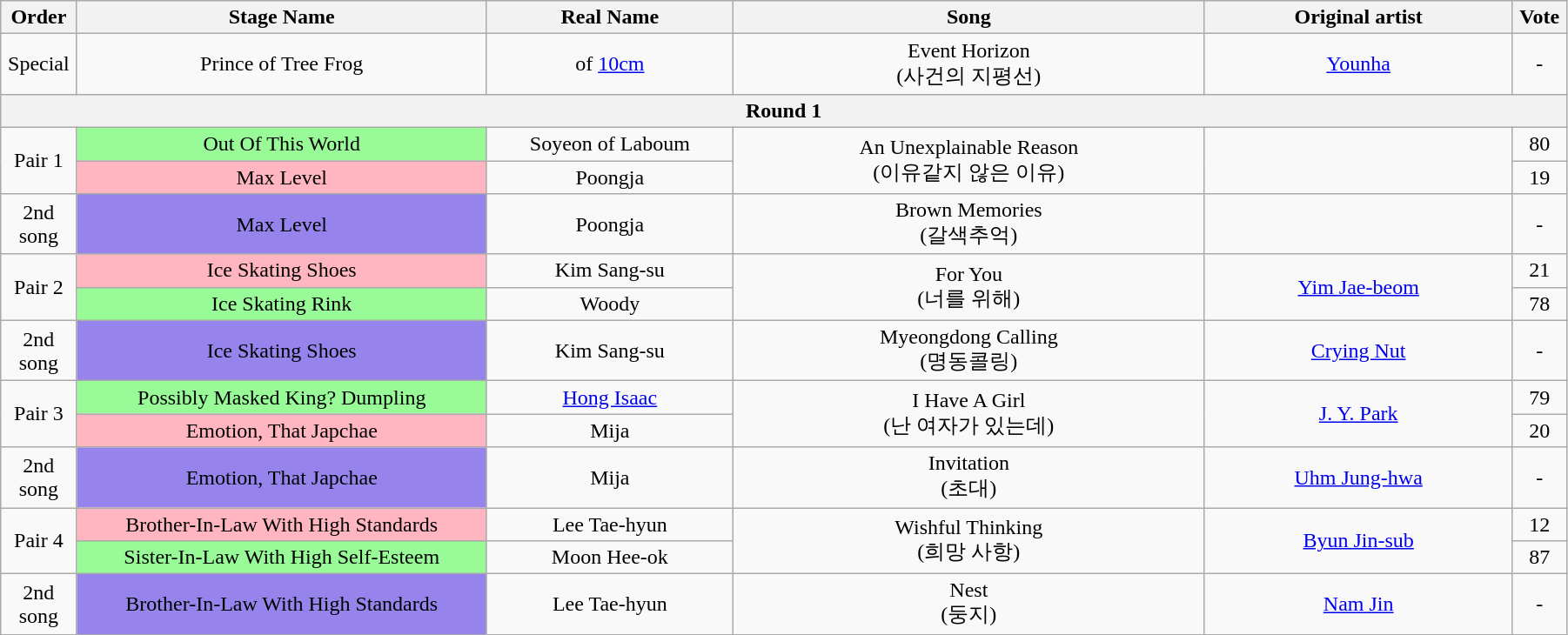<table class="wikitable" style="text-align:center; width:95%;">
<tr>
<th style="width:1%;">Order</th>
<th style="width:20%;">Stage Name</th>
<th style="width:12%;">Real Name</th>
<th style="width:23%;">Song</th>
<th style="width:15%;">Original artist</th>
<th style="width:1%;">Vote</th>
</tr>
<tr>
<td>Special</td>
<td>Prince of Tree Frog</td>
<td> of <a href='#'>10cm</a></td>
<td>Event Horizon<br>(사건의 지평선)</td>
<td><a href='#'>Younha</a></td>
<td>-</td>
</tr>
<tr>
<th colspan=6>Round 1</th>
</tr>
<tr>
<td rowspan=2>Pair 1</td>
<td bgcolor="palegreen">Out Of This World</td>
<td>Soyeon of Laboum</td>
<td rowspan=2>An Unexplainable Reason<br>(이유같지 않은 이유)</td>
<td rowspan=2></td>
<td>80</td>
</tr>
<tr>
<td bgcolor="lightpink">Max Level</td>
<td>Poongja</td>
<td>19</td>
</tr>
<tr>
<td>2nd song</td>
<td bgcolor="#9683EC">Max Level</td>
<td>Poongja</td>
<td>Brown Memories<br>(갈색추억)</td>
<td></td>
<td>-</td>
</tr>
<tr>
<td rowspan=2>Pair 2</td>
<td bgcolor="lightpink">Ice Skating Shoes</td>
<td>Kim Sang-su</td>
<td rowspan=2>For You<br>(너를 위해)</td>
<td rowspan=2><a href='#'>Yim Jae-beom</a></td>
<td>21</td>
</tr>
<tr>
<td bgcolor="palegreen">Ice Skating Rink</td>
<td>Woody</td>
<td>78</td>
</tr>
<tr>
<td>2nd song</td>
<td bgcolor="#9683EC">Ice Skating Shoes</td>
<td>Kim Sang-su</td>
<td>Myeongdong Calling<br>(명동콜링)</td>
<td><a href='#'>Crying Nut</a></td>
<td>-</td>
</tr>
<tr>
<td rowspan=2>Pair 3</td>
<td bgcolor="palegreen">Possibly Masked King? Dumpling</td>
<td><a href='#'>Hong Isaac</a></td>
<td rowspan=2>I Have A Girl<br>(난 여자가 있는데)</td>
<td rowspan=2><a href='#'>J. Y. Park</a></td>
<td>79</td>
</tr>
<tr>
<td bgcolor="lightpink">Emotion, That Japchae</td>
<td>Mija</td>
<td>20</td>
</tr>
<tr>
<td>2nd song</td>
<td bgcolor="#9683EC">Emotion, That Japchae</td>
<td>Mija</td>
<td>Invitation<br>(초대)</td>
<td><a href='#'>Uhm Jung-hwa</a></td>
<td>-</td>
</tr>
<tr>
<td rowspan=2>Pair 4</td>
<td bgcolor="lightpink">Brother-In-Law With High Standards</td>
<td>Lee Tae-hyun</td>
<td rowspan=2>Wishful Thinking<br>(희망 사항)</td>
<td rowspan=2><a href='#'>Byun Jin-sub</a></td>
<td>12</td>
</tr>
<tr>
<td bgcolor="palegreen">Sister-In-Law With High Self-Esteem</td>
<td>Moon Hee-ok</td>
<td>87</td>
</tr>
<tr>
<td>2nd song</td>
<td bgcolor="#9683EC">Brother-In-Law With High Standards</td>
<td>Lee Tae-hyun</td>
<td>Nest<br>(둥지)</td>
<td><a href='#'>Nam Jin</a></td>
<td>-</td>
</tr>
</table>
